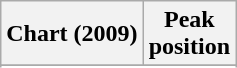<table class="wikitable sortable plainrowheaders" style="text-align:center">
<tr>
<th scope="col">Chart (2009)</th>
<th scope="col">Peak<br> position</th>
</tr>
<tr>
</tr>
<tr>
</tr>
<tr>
</tr>
<tr>
</tr>
</table>
